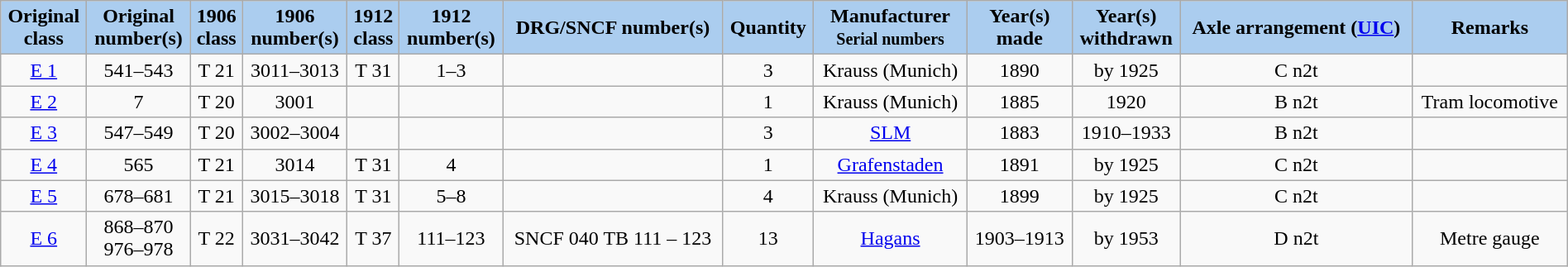<table class="wikitable"  width="100%" style=text-align:center>
<tr>
<th style="background:#abcdef">Original<br>class</th>
<th style="background:#abcdef">Original<br>number(s)</th>
<th style="background:#abcdef">1906<br>class</th>
<th style="background:#abcdef">1906<br>number(s)</th>
<th style="background:#abcdef">1912<br>class</th>
<th style="background:#abcdef">1912<br>number(s)</th>
<th style="background:#abcdef">DRG/SNCF number(s)</th>
<th style="background:#abcdef">Quantity</th>
<th style="background:#abcdef">Manufacturer<br><small>Serial numbers</small></th>
<th style="background:#abcdef">Year(s)<br>made</th>
<th style="background:#abcdef">Year(s)<br>withdrawn</th>
<th style="background:#abcdef">Axle arrangement (<a href='#'>UIC</a>)</th>
<th style="background:#abcdef">Remarks</th>
</tr>
<tr>
<td><a href='#'>E 1</a></td>
<td>541–543</td>
<td>T 21</td>
<td>3011–3013</td>
<td>T 31</td>
<td>1–3</td>
<td></td>
<td>3</td>
<td>Krauss (Munich)</td>
<td>1890</td>
<td>by 1925</td>
<td>C n2t</td>
<td></td>
</tr>
<tr>
<td><a href='#'>E 2</a></td>
<td>7</td>
<td>T 20</td>
<td>3001</td>
<td></td>
<td></td>
<td></td>
<td>1</td>
<td>Krauss (Munich)</td>
<td>1885</td>
<td>1920</td>
<td>B n2t</td>
<td>Tram locomotive</td>
</tr>
<tr>
<td><a href='#'>E 3</a></td>
<td>547–549</td>
<td>T 20</td>
<td>3002–3004</td>
<td></td>
<td></td>
<td></td>
<td>3</td>
<td><a href='#'>SLM</a></td>
<td>1883</td>
<td>1910–1933</td>
<td>B n2t</td>
<td></td>
</tr>
<tr>
<td><a href='#'>E 4</a></td>
<td>565</td>
<td>T 21</td>
<td>3014</td>
<td>T 31</td>
<td>4</td>
<td></td>
<td>1</td>
<td><a href='#'>Grafenstaden</a></td>
<td>1891</td>
<td>by 1925</td>
<td>C n2t</td>
<td></td>
</tr>
<tr>
<td><a href='#'>E 5</a></td>
<td>678–681</td>
<td>T 21</td>
<td>3015–3018</td>
<td>T 31</td>
<td>5–8</td>
<td></td>
<td>4</td>
<td>Krauss (Munich)</td>
<td>1899</td>
<td>by 1925</td>
<td>C n2t</td>
<td></td>
</tr>
<tr>
<td><a href='#'>E 6</a></td>
<td>868–870<br>976–978</td>
<td>T 22</td>
<td>3031–3042</td>
<td>T 37</td>
<td>111–123</td>
<td>SNCF 040 TB 111 – 123</td>
<td>13</td>
<td><a href='#'>Hagans</a></td>
<td>1903–1913</td>
<td>by 1953</td>
<td>D n2t</td>
<td>Metre gauge</td>
</tr>
</table>
